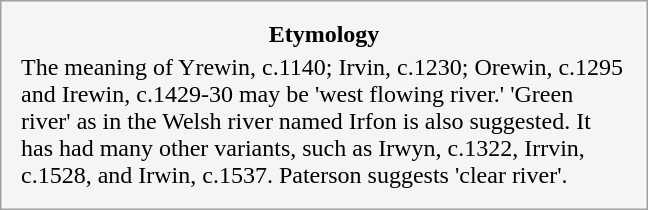<table style="float:right; margin:1em 1em 1em 1em; width:27em; border: 1px solid #a0a0a0; padding: 10px; background-color: #F5F5F5; text-align:right;">
<tr style="text-align:center;">
<td><strong>Etymology</strong></td>
</tr>
<tr style="text-align:left; font-size:x-medium;">
<td>The meaning of Yrewin, c.1140; Irvin, c.1230; Orewin, c.1295 and Irewin, c.1429-30 may be 'west flowing river.'  'Green river' as in the Welsh river named Irfon is also suggested. It has had many other variants, such as Irwyn, c.1322, Irrvin, c.1528, and Irwin, c.1537. Paterson suggests 'clear river'.</td>
</tr>
</table>
